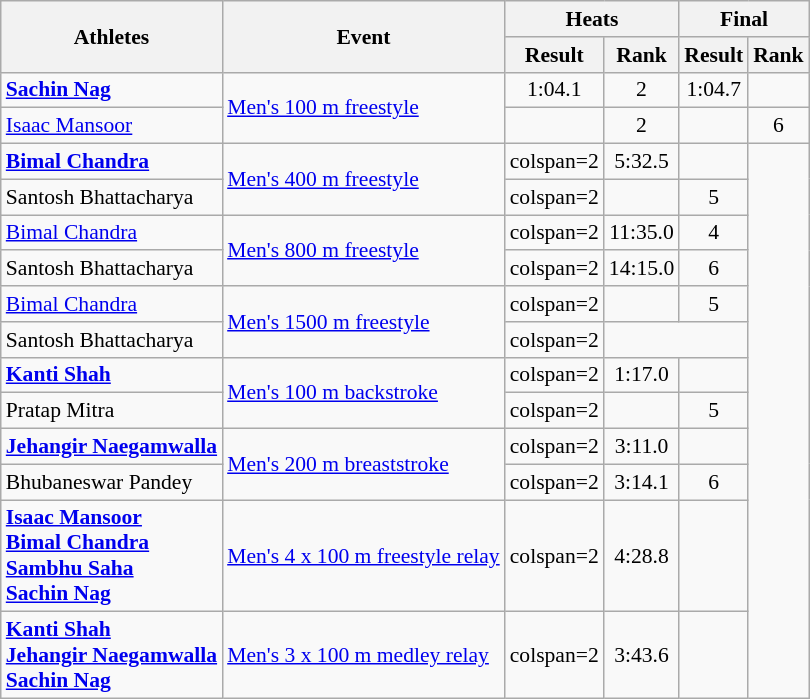<table class="wikitable" style="text-align:center; font-size:90%">
<tr>
<th rowspan=2>Athletes</th>
<th rowspan=2>Event</th>
<th colspan=2>Heats</th>
<th colspan=2>Final</th>
</tr>
<tr>
<th>Result</th>
<th>Rank</th>
<th>Result</th>
<th>Rank</th>
</tr>
<tr>
<td align=left><strong><a href='#'>Sachin Nag</a></strong></td>
<td align=left rowspan=2><a href='#'>Men's 100 m freestyle</a></td>
<td>1:04.1</td>
<td>2 </td>
<td>1:04.7</td>
<td></td>
</tr>
<tr>
<td align=left><a href='#'>Isaac Mansoor</a></td>
<td></td>
<td>2 </td>
<td></td>
<td>6</td>
</tr>
<tr>
<td align=left><strong><a href='#'>Bimal Chandra</a></strong></td>
<td align=left rowspan=2><a href='#'>Men's 400 m freestyle</a></td>
<td>colspan=2 </td>
<td>5:32.5</td>
<td></td>
</tr>
<tr>
<td align=left>Santosh Bhattacharya</td>
<td>colspan=2 </td>
<td></td>
<td>5</td>
</tr>
<tr>
<td align=left><a href='#'>Bimal Chandra</a></td>
<td align=left rowspan=2><a href='#'>Men's 800 m freestyle</a></td>
<td>colspan=2 </td>
<td>11:35.0</td>
<td>4</td>
</tr>
<tr>
<td align=left>Santosh Bhattacharya</td>
<td>colspan=2 </td>
<td>14:15.0</td>
<td>6</td>
</tr>
<tr>
<td align=left><a href='#'>Bimal Chandra</a></td>
<td align=left rowspan=2><a href='#'>Men's 1500 m freestyle</a></td>
<td>colspan=2 </td>
<td></td>
<td>5</td>
</tr>
<tr>
<td align=left>Santosh Bhattacharya</td>
<td>colspan=2 </td>
<td colspan=2></td>
</tr>
<tr>
<td align=left><strong><a href='#'>Kanti Shah</a></strong></td>
<td align=left rowspan=2><a href='#'>Men's 100 m backstroke</a></td>
<td>colspan=2 </td>
<td>1:17.0</td>
<td></td>
</tr>
<tr>
<td align=left>Pratap Mitra</td>
<td>colspan=2 </td>
<td></td>
<td>5</td>
</tr>
<tr>
<td align=left><strong><a href='#'>Jehangir Naegamwalla</a></strong></td>
<td align=left rowspan=2><a href='#'>Men's 200 m breaststroke</a></td>
<td>colspan=2 </td>
<td>3:11.0</td>
<td></td>
</tr>
<tr>
<td align=left>Bhubaneswar Pandey</td>
<td>colspan=2 </td>
<td>3:14.1</td>
<td>6</td>
</tr>
<tr>
<td align=left><strong><a href='#'>Isaac Mansoor</a><br><a href='#'>Bimal Chandra</a><br><a href='#'>Sambhu Saha</a><br><a href='#'>Sachin Nag</a></strong></td>
<td align=left><a href='#'>Men's 4 x 100 m freestyle relay</a></td>
<td>colspan=2 </td>
<td>4:28.8</td>
<td></td>
</tr>
<tr>
<td align=left><strong><a href='#'>Kanti Shah</a><br><a href='#'>Jehangir Naegamwalla</a><br><a href='#'>Sachin Nag</a></strong></td>
<td align=left><a href='#'>Men's 3 x 100 m medley relay</a></td>
<td>colspan=2 </td>
<td>3:43.6</td>
<td></td>
</tr>
</table>
